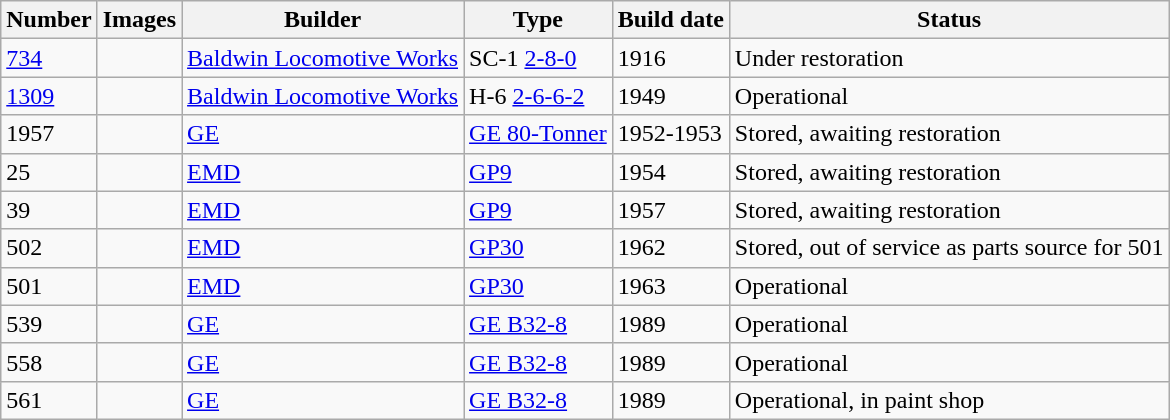<table class="wikitable" style="font-size:100%;">
<tr>
<th>Number</th>
<th>Images</th>
<th>Builder</th>
<th>Type</th>
<th>Build date</th>
<th>Status</th>
</tr>
<tr>
<td><a href='#'>734</a></td>
<td></td>
<td><a href='#'>Baldwin Locomotive Works</a></td>
<td>SC-1 <a href='#'>2-8-0</a></td>
<td>1916</td>
<td>Under restoration</td>
</tr>
<tr>
<td><a href='#'>1309</a></td>
<td></td>
<td><a href='#'>Baldwin Locomotive Works</a></td>
<td>H-6 <a href='#'>2-6-6-2</a></td>
<td>1949</td>
<td>Operational</td>
</tr>
<tr>
<td>1957</td>
<td></td>
<td><a href='#'>GE</a></td>
<td><a href='#'>GE 80-Tonner</a></td>
<td>1952-1953</td>
<td>Stored, awaiting restoration</td>
</tr>
<tr>
<td>25</td>
<td></td>
<td><a href='#'>EMD</a></td>
<td><a href='#'>GP9</a></td>
<td>1954</td>
<td>Stored, awaiting restoration</td>
</tr>
<tr>
<td>39</td>
<td></td>
<td><a href='#'>EMD</a></td>
<td><a href='#'>GP9</a></td>
<td>1957</td>
<td>Stored, awaiting restoration</td>
</tr>
<tr>
<td>502</td>
<td></td>
<td><a href='#'>EMD</a></td>
<td><a href='#'>GP30</a></td>
<td>1962</td>
<td>Stored, out of service as parts source for 501</td>
</tr>
<tr>
<td>501</td>
<td></td>
<td><a href='#'>EMD</a></td>
<td><a href='#'>GP30</a></td>
<td>1963</td>
<td>Operational</td>
</tr>
<tr>
<td>539</td>
<td></td>
<td><a href='#'>GE</a></td>
<td><a href='#'>GE B32-8</a></td>
<td>1989</td>
<td>Operational</td>
</tr>
<tr>
<td>558</td>
<td></td>
<td><a href='#'>GE</a></td>
<td><a href='#'>GE B32-8</a></td>
<td>1989</td>
<td>Operational</td>
</tr>
<tr>
<td>561</td>
<td></td>
<td><a href='#'>GE</a></td>
<td><a href='#'>GE B32-8</a></td>
<td>1989</td>
<td>Operational, in paint shop</td>
</tr>
</table>
